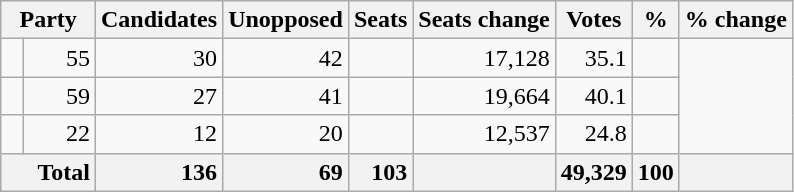<table class="wikitable sortable">
<tr>
<th colspan=2>Party</th>
<th>Candidates</th>
<th>Unopposed</th>
<th>Seats</th>
<th>Seats change</th>
<th>Votes</th>
<th>%</th>
<th>% change</th>
</tr>
<tr>
<td></td>
<td align=right>55</td>
<td align=right>30</td>
<td align=right>42</td>
<td align=right></td>
<td align=right>17,128</td>
<td align=right>35.1</td>
<td align=right></td>
</tr>
<tr>
<td></td>
<td align=right>59</td>
<td align=right>27</td>
<td align=right>41</td>
<td align=right></td>
<td align=right>19,664</td>
<td align=right>40.1</td>
<td align=right></td>
</tr>
<tr>
<td></td>
<td align=right>22</td>
<td align=right>12</td>
<td align=right>20</td>
<td align=right></td>
<td align=right>12,537</td>
<td align=right>24.8</td>
<td align=right></td>
</tr>
<tr class="sortbottom" style="font-weight: bold; text-align: right; background: #f2f2f2;">
<th colspan="2" style="padding-left: 1.5em; text-align: left;">Total</th>
<td align=right>136</td>
<td align=right>69</td>
<td align=right>103</td>
<td align=right></td>
<td align=right>49,329</td>
<td align=right>100</td>
<td align=right></td>
</tr>
</table>
